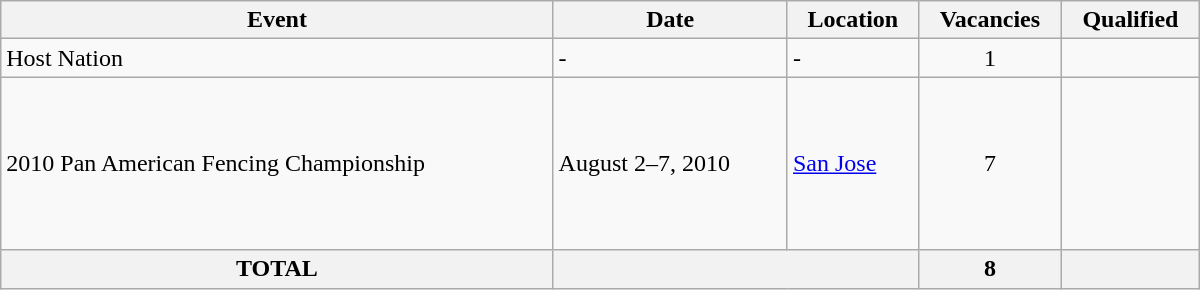<table class="wikitable" width=800>
<tr>
<th>Event</th>
<th>Date</th>
<th>Location</th>
<th>Vacancies</th>
<th>Qualified</th>
</tr>
<tr>
<td>Host Nation</td>
<td>-</td>
<td>-</td>
<td align=center>1</td>
<td></td>
</tr>
<tr>
<td>2010 Pan American Fencing Championship</td>
<td>August 2–7, 2010</td>
<td> <a href='#'>San Jose</a></td>
<td align=center>7 </td>
<td><br><br><br><br><br><br></td>
</tr>
<tr>
<th>TOTAL</th>
<th colspan="2"></th>
<th>8</th>
<th></th>
</tr>
</table>
